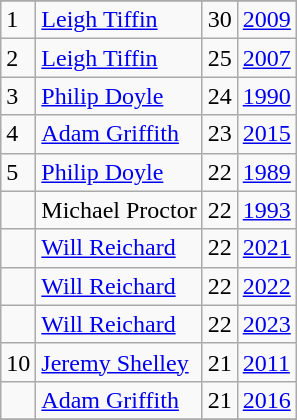<table class="wikitable">
<tr>
</tr>
<tr>
<td>1</td>
<td><a href='#'>Leigh Tiffin</a></td>
<td>30</td>
<td><a href='#'>2009</a></td>
</tr>
<tr>
<td>2</td>
<td><a href='#'>Leigh Tiffin</a></td>
<td>25</td>
<td><a href='#'>2007</a></td>
</tr>
<tr>
<td>3</td>
<td><a href='#'>Philip Doyle</a></td>
<td>24</td>
<td><a href='#'>1990</a></td>
</tr>
<tr>
<td>4</td>
<td><a href='#'>Adam Griffith</a></td>
<td>23</td>
<td><a href='#'>2015</a></td>
</tr>
<tr>
<td>5</td>
<td><a href='#'>Philip Doyle</a></td>
<td>22</td>
<td><a href='#'>1989</a></td>
</tr>
<tr>
<td></td>
<td>Michael Proctor</td>
<td>22</td>
<td><a href='#'>1993</a></td>
</tr>
<tr>
<td></td>
<td><a href='#'>Will Reichard</a></td>
<td>22</td>
<td><a href='#'>2021</a></td>
</tr>
<tr>
<td></td>
<td><a href='#'>Will Reichard</a></td>
<td>22</td>
<td><a href='#'>2022</a></td>
</tr>
<tr>
<td></td>
<td><a href='#'>Will Reichard</a></td>
<td>22</td>
<td><a href='#'>2023</a></td>
</tr>
<tr>
<td>10</td>
<td><a href='#'>Jeremy Shelley</a></td>
<td>21</td>
<td><a href='#'>2011</a></td>
</tr>
<tr>
<td></td>
<td><a href='#'>Adam Griffith</a></td>
<td>21</td>
<td><a href='#'>2016</a></td>
</tr>
<tr>
</tr>
</table>
